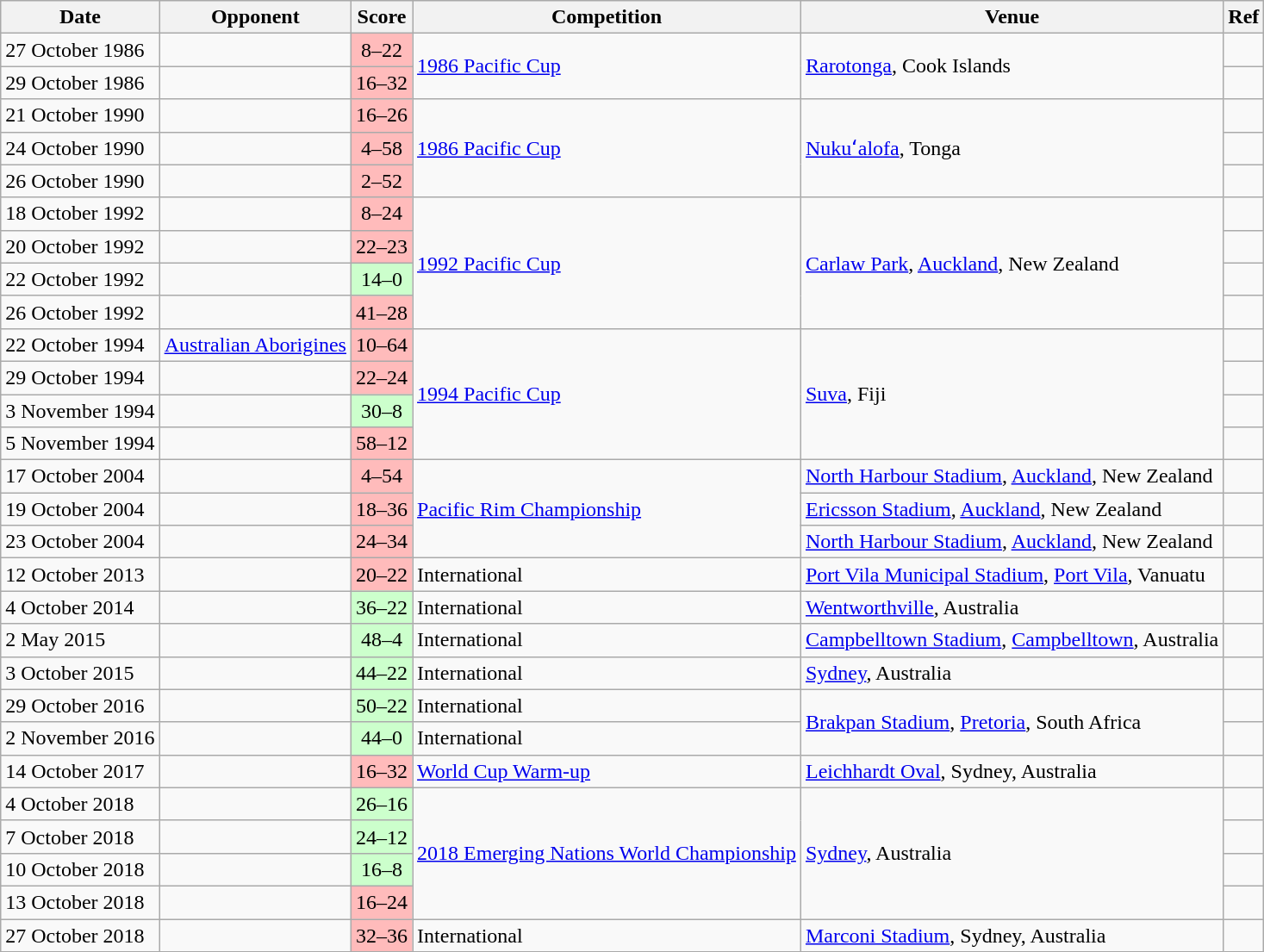<table class="wikitable">
<tr>
<th>Date</th>
<th>Opponent</th>
<th>Score</th>
<th>Competition</th>
<th>Venue</th>
<th>Ref</th>
</tr>
<tr>
<td>27 October 1986</td>
<td></td>
<td bgcolor="#FFBBBB" style="text-align:center;">8–22</td>
<td rowspan="2"><a href='#'>1986 Pacific Cup</a></td>
<td rowspan="2"><a href='#'>Rarotonga</a>, Cook Islands</td>
<td></td>
</tr>
<tr>
<td>29 October 1986</td>
<td></td>
<td bgcolor="#FFBBBB" style="text-align:center;">16–32</td>
<td></td>
</tr>
<tr>
<td>21 October 1990</td>
<td></td>
<td bgcolor="#FFBBBB" style="text-align:center;">16–26</td>
<td rowspan="3"><a href='#'>1986 Pacific Cup</a></td>
<td rowspan="3"><a href='#'>Nukuʻalofa</a>, Tonga</td>
<td></td>
</tr>
<tr>
<td>24 October 1990</td>
<td></td>
<td bgcolor="#FFBBBB" style="text-align:center;">4–58</td>
<td></td>
</tr>
<tr>
<td>26 October 1990</td>
<td></td>
<td bgcolor="#FFBBBB" style="text-align:center;">2–52</td>
<td></td>
</tr>
<tr>
<td>18 October 1992</td>
<td></td>
<td bgcolor="#FFBBBB" style="text-align:center;">8–24</td>
<td rowspan="4"><a href='#'>1992 Pacific Cup</a></td>
<td rowspan="4"><a href='#'>Carlaw Park</a>, <a href='#'>Auckland</a>, New Zealand</td>
<td></td>
</tr>
<tr>
<td>20 October 1992</td>
<td></td>
<td bgcolor="#FFBBBB" style="text-align:center;">22–23</td>
<td></td>
</tr>
<tr>
<td>22 October 1992</td>
<td></td>
<td bgcolor="#CCFFCC" style="text-align:center;">14–0</td>
<td></td>
</tr>
<tr>
<td>26 October 1992</td>
<td></td>
<td bgcolor="#FFBBBB" style="text-align:center;">41–28</td>
<td></td>
</tr>
<tr>
<td>22 October 1994</td>
<td> <a href='#'>Australian Aborigines</a></td>
<td bgcolor="#FFBBBB" style="text-align:center;">10–64</td>
<td rowspan="4"><a href='#'>1994 Pacific Cup</a></td>
<td rowspan="4"><a href='#'>Suva</a>, Fiji</td>
<td></td>
</tr>
<tr>
<td>29 October 1994</td>
<td></td>
<td bgcolor="#FFBBBB" style="text-align:center;">22–24</td>
<td></td>
</tr>
<tr>
<td>3 November 1994</td>
<td></td>
<td bgcolor="#CCFFCC" style="text-align:center;">30–8</td>
<td></td>
</tr>
<tr>
<td>5 November 1994</td>
<td></td>
<td bgcolor="#FFBBBB" style="text-align:center;">58–12</td>
<td></td>
</tr>
<tr>
<td>17 October 2004</td>
<td></td>
<td bgcolor="#FFBBBB" style="text-align:center;">4–54</td>
<td rowspan="3"><a href='#'>Pacific Rim Championship</a></td>
<td><a href='#'>North Harbour Stadium</a>, <a href='#'>Auckland</a>, New Zealand</td>
<td></td>
</tr>
<tr>
<td>19 October 2004</td>
<td></td>
<td bgcolor="#FFBBBB" style="text-align:center;">18–36</td>
<td><a href='#'>Ericsson Stadium</a>, <a href='#'>Auckland</a>, New Zealand</td>
<td></td>
</tr>
<tr>
<td>23 October 2004</td>
<td></td>
<td bgcolor="#FFBBBB" style="text-align:center;">24–34</td>
<td><a href='#'>North Harbour Stadium</a>, <a href='#'>Auckland</a>, New Zealand</td>
<td></td>
</tr>
<tr>
<td>12 October 2013</td>
<td></td>
<td bgcolor="#FFBBBB" style="text-align:center;">20–22</td>
<td>International</td>
<td><a href='#'>Port Vila Municipal Stadium</a>, <a href='#'>Port Vila</a>, Vanuatu</td>
<td></td>
</tr>
<tr>
<td>4 October 2014</td>
<td></td>
<td bgcolor="#CCFFCC" style="text-align:center;">36–22</td>
<td>International</td>
<td><a href='#'>Wentworthville</a>, Australia</td>
<td></td>
</tr>
<tr>
<td>2 May 2015</td>
<td></td>
<td bgcolor="#CCFFCC" style="text-align:center;">48–4</td>
<td>International</td>
<td><a href='#'>Campbelltown Stadium</a>, <a href='#'>Campbelltown</a>, Australia</td>
<td></td>
</tr>
<tr>
<td>3 October 2015</td>
<td></td>
<td bgcolor="#CCFFCC" style="text-align:center;">44–22</td>
<td>International</td>
<td><a href='#'>Sydney</a>, Australia</td>
<td></td>
</tr>
<tr>
<td>29 October 2016</td>
<td></td>
<td bgcolor="#CCFFCC" style="text-align:center;">50–22</td>
<td>International</td>
<td rowspan="2"><a href='#'>Brakpan Stadium</a>, <a href='#'>Pretoria</a>, South Africa</td>
<td></td>
</tr>
<tr>
<td>2 November 2016</td>
<td></td>
<td bgcolor="#CCFFCC" style="text-align:center;">44–0</td>
<td>International</td>
<td></td>
</tr>
<tr>
<td>14 October 2017</td>
<td></td>
<td bgcolor="#FFBBBB" style="text-align:center;">16–32</td>
<td><a href='#'>World Cup Warm-up</a></td>
<td><a href='#'>Leichhardt Oval</a>, Sydney, Australia</td>
<td></td>
</tr>
<tr>
<td>4 October 2018</td>
<td></td>
<td bgcolor="#CCFFCC" style="text-align:center;">26–16</td>
<td rowspan="4"><a href='#'>2018 Emerging Nations World Championship</a></td>
<td rowspan="4"><a href='#'>Sydney</a>, Australia</td>
<td></td>
</tr>
<tr>
<td>7 October 2018</td>
<td></td>
<td bgcolor="#CCFFCC" style="text-align:center;">24–12</td>
<td></td>
</tr>
<tr>
<td>10 October 2018</td>
<td></td>
<td bgcolor="#CCFFCC" style="text-align:center;">16–8</td>
<td></td>
</tr>
<tr>
<td>13 October 2018</td>
<td></td>
<td bgcolor="#FFBBBB" style="text-align:center;">16–24</td>
<td></td>
</tr>
<tr>
<td>27 October 2018</td>
<td></td>
<td bgcolor="#FFBBBB" style="text-align:center;">32–36</td>
<td>International</td>
<td><a href='#'>Marconi Stadium</a>, Sydney, Australia</td>
<td></td>
</tr>
</table>
